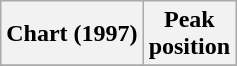<table class="wikitable">
<tr>
<th align="left">Chart (1997)</th>
<th align="left">Peak<br>position</th>
</tr>
<tr>
</tr>
</table>
